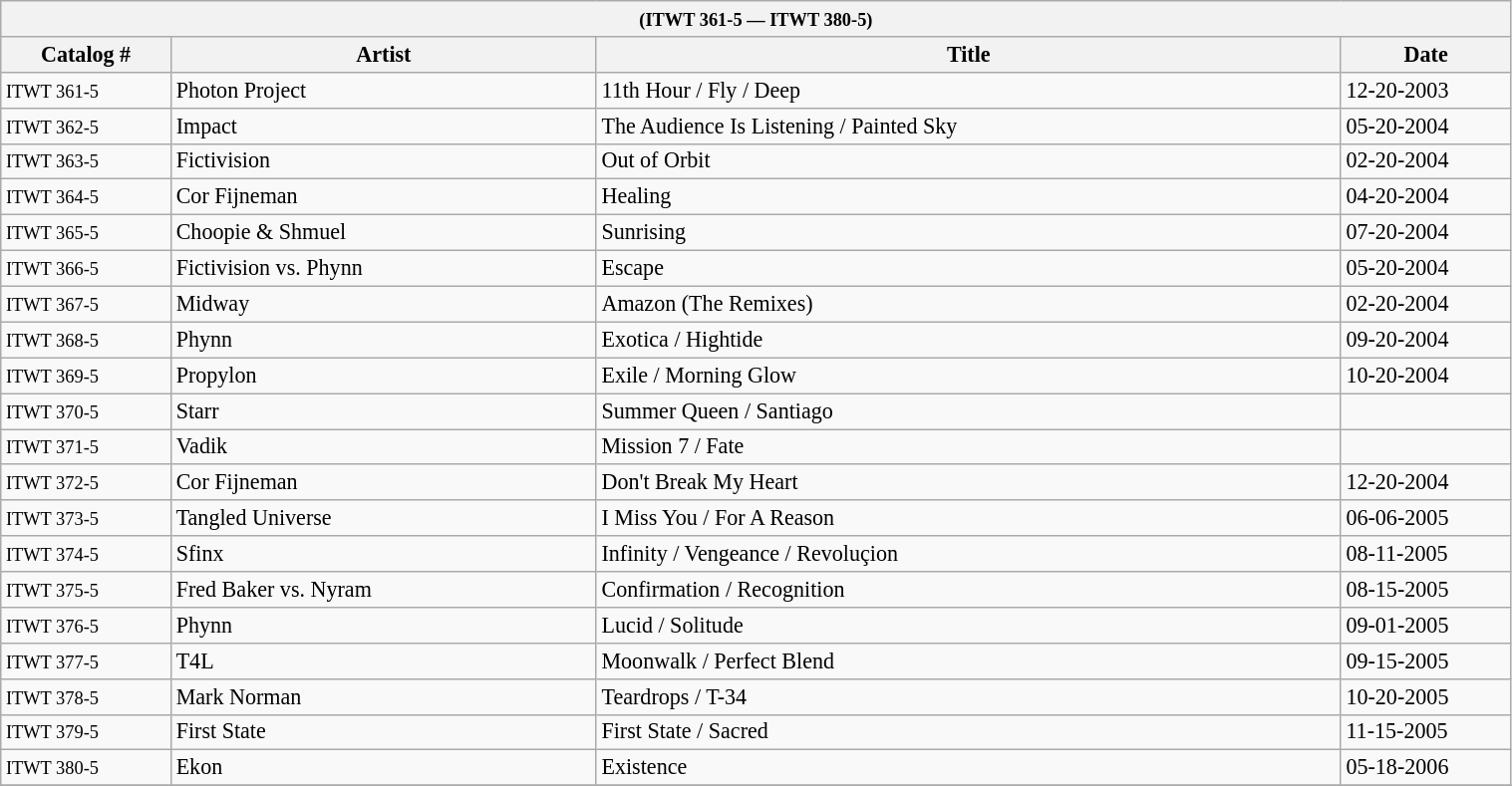<table width="80%" class="wikitable collapsible collapsed" style="font-size:92%;position:relative;">
<tr>
<th colspan="5"><small>(ITWT 361-5 — ITWT 380-5)</small></th>
</tr>
<tr>
<th width="8%">Catalog #</th>
<th width="20%">Artist</th>
<th width="35%">Title</th>
<th width="8%">Date</th>
</tr>
<tr>
<td><small>ITWT 361-5</small></td>
<td>Photon Project</td>
<td>11th Hour / Fly / Deep</td>
<td>12-20-2003</td>
</tr>
<tr>
<td><small>ITWT 362-5</small></td>
<td>Impact</td>
<td>The Audience Is Listening / Painted Sky</td>
<td>05-20-2004</td>
</tr>
<tr>
<td><small>ITWT 363-5</small></td>
<td>Fictivision</td>
<td>Out of Orbit</td>
<td>02-20-2004</td>
</tr>
<tr>
<td><small>ITWT 364-5</small></td>
<td>Cor Fijneman</td>
<td>Healing</td>
<td>04-20-2004</td>
</tr>
<tr>
<td><small>ITWT 365-5</small></td>
<td>Choopie & Shmuel</td>
<td>Sunrising</td>
<td>07-20-2004</td>
</tr>
<tr>
<td><small>ITWT 366-5</small></td>
<td>Fictivision vs. Phynn</td>
<td>Escape</td>
<td>05-20-2004</td>
</tr>
<tr>
<td><small>ITWT 367-5</small></td>
<td>Midway</td>
<td>Amazon (The Remixes)</td>
<td>02-20-2004</td>
</tr>
<tr>
<td><small>ITWT 368-5</small></td>
<td>Phynn</td>
<td>Exotica / Hightide</td>
<td>09-20-2004</td>
</tr>
<tr>
<td><small>ITWT 369-5</small></td>
<td>Propylon</td>
<td>Exile / Morning Glow</td>
<td>10-20-2004</td>
</tr>
<tr>
<td><small>ITWT 370-5</small></td>
<td>Starr</td>
<td>Summer Queen / Santiago</td>
<td></td>
</tr>
<tr>
<td><small>ITWT 371-5</small></td>
<td>Vadik</td>
<td>Mission 7 / Fate</td>
<td></td>
</tr>
<tr>
<td><small>ITWT 372-5</small></td>
<td>Cor Fijneman</td>
<td>Don't Break My Heart</td>
<td>12-20-2004</td>
</tr>
<tr>
<td><small>ITWT 373-5</small></td>
<td>Tangled Universe</td>
<td>I Miss You / For A Reason</td>
<td>06-06-2005</td>
</tr>
<tr>
<td><small>ITWT 374-5</small></td>
<td>Sfinx</td>
<td>Infinity / Vengeance / Revoluçion</td>
<td>08-11-2005</td>
</tr>
<tr>
<td><small>ITWT 375-5</small></td>
<td>Fred Baker vs. Nyram</td>
<td>Confirmation / Recognition</td>
<td>08-15-2005</td>
</tr>
<tr>
<td><small>ITWT 376-5</small></td>
<td>Phynn</td>
<td>Lucid / Solitude</td>
<td>09-01-2005</td>
</tr>
<tr>
<td><small>ITWT 377-5</small></td>
<td>T4L</td>
<td>Moonwalk / Perfect Blend</td>
<td>09-15-2005</td>
</tr>
<tr>
<td><small>ITWT 378-5</small></td>
<td>Mark Norman</td>
<td>Teardrops / T-34</td>
<td>10-20-2005</td>
</tr>
<tr>
<td><small>ITWT 379-5</small></td>
<td>First State</td>
<td>First State / Sacred</td>
<td>11-15-2005</td>
</tr>
<tr>
<td><small>ITWT 380-5</small></td>
<td>Ekon</td>
<td>Existence</td>
<td>05-18-2006</td>
</tr>
<tr>
</tr>
</table>
